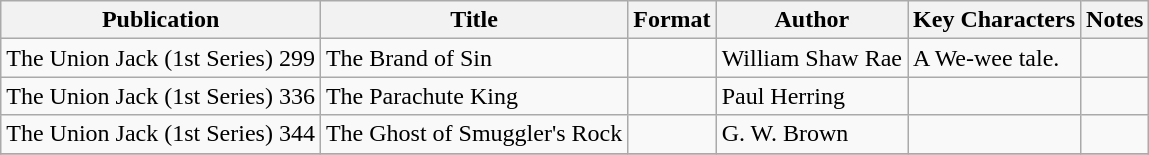<table class="wikitable">
<tr>
<th>Publication</th>
<th>Title</th>
<th>Format</th>
<th>Author</th>
<th>Key Characters</th>
<th>Notes</th>
</tr>
<tr>
<td>The Union Jack (1st Series) 299</td>
<td>The Brand of Sin</td>
<td></td>
<td>William Shaw Rae</td>
<td>A We-wee tale.</td>
<td></td>
</tr>
<tr>
<td>The Union Jack (1st Series) 336</td>
<td>The Parachute King</td>
<td></td>
<td>Paul Herring</td>
<td></td>
<td></td>
</tr>
<tr>
<td>The Union Jack (1st Series) 344</td>
<td>The Ghost of Smuggler's Rock</td>
<td></td>
<td>G. W. Brown</td>
<td></td>
<td></td>
</tr>
<tr>
</tr>
</table>
